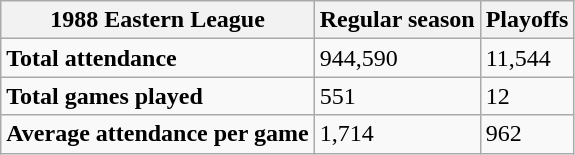<table class="wikitable" border="1">
<tr>
<th>1988 Eastern League</th>
<th>Regular season</th>
<th>Playoffs</th>
</tr>
<tr>
<td><strong>Total attendance</strong></td>
<td>944,590</td>
<td>11,544</td>
</tr>
<tr>
<td><strong>Total games played</strong></td>
<td>551</td>
<td>12</td>
</tr>
<tr>
<td><strong>Average attendance per game</strong></td>
<td>1,714</td>
<td>962</td>
</tr>
</table>
